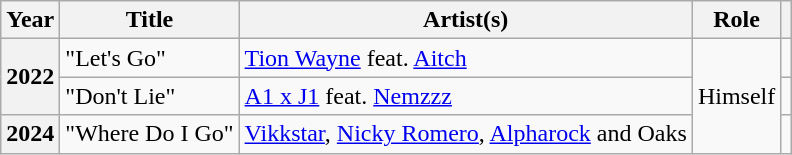<table class="wikitable plainrowheaders" style="margin-right: 0;">
<tr>
<th scope="col">Year</th>
<th scope="col">Title</th>
<th scope="col">Artist(s)</th>
<th scope="col">Role</th>
<th scope="col" class="unsortable"></th>
</tr>
<tr>
<th rowspan="2" scope="row">2022</th>
<td>"Let's Go"</td>
<td><a href='#'>Tion Wayne</a> feat. <a href='#'>Aitch</a></td>
<td rowspan="3">Himself</td>
<td align="center"></td>
</tr>
<tr>
<td>"Don't Lie"</td>
<td><a href='#'>A1 x J1</a> feat. <a href='#'>Nemzzz</a></td>
<td style="text-align:center;"></td>
</tr>
<tr>
<th scope="row">2024</th>
<td>"Where Do I Go"</td>
<td><a href='#'>Vikkstar</a>, <a href='#'>Nicky Romero</a>, <a href='#'>Alpharock</a> and Oaks</td>
<td style="text-align:center;"></td>
</tr>
</table>
